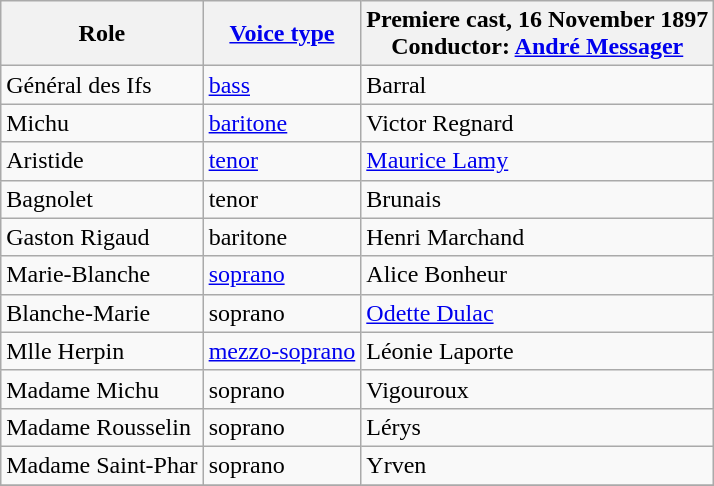<table class="wikitable">
<tr>
<th>Role</th>
<th><a href='#'>Voice type</a></th>
<th>Premiere cast, 16 November 1897<br>Conductor: <a href='#'>André Messager</a></th>
</tr>
<tr>
<td>Général des Ifs</td>
<td><a href='#'>bass</a></td>
<td>Barral</td>
</tr>
<tr>
<td>Michu</td>
<td><a href='#'>baritone</a></td>
<td>Victor Regnard</td>
</tr>
<tr>
<td>Aristide</td>
<td><a href='#'>tenor</a></td>
<td><a href='#'>Maurice Lamy</a></td>
</tr>
<tr>
<td>Bagnolet</td>
<td>tenor</td>
<td>Brunais</td>
</tr>
<tr>
<td>Gaston Rigaud</td>
<td>baritone</td>
<td>Henri Marchand</td>
</tr>
<tr>
<td>Marie-Blanche</td>
<td><a href='#'>soprano</a></td>
<td>Alice Bonheur</td>
</tr>
<tr>
<td>Blanche-Marie</td>
<td>soprano</td>
<td><a href='#'>Odette Dulac</a></td>
</tr>
<tr>
<td>Mlle Herpin</td>
<td><a href='#'>mezzo-soprano</a></td>
<td>Léonie Laporte</td>
</tr>
<tr>
<td>Madame Michu</td>
<td>soprano</td>
<td>Vigouroux</td>
</tr>
<tr>
<td>Madame Rousselin</td>
<td>soprano</td>
<td>Lérys</td>
</tr>
<tr>
<td>Madame Saint-Phar</td>
<td>soprano</td>
<td>Yrven</td>
</tr>
<tr>
</tr>
</table>
